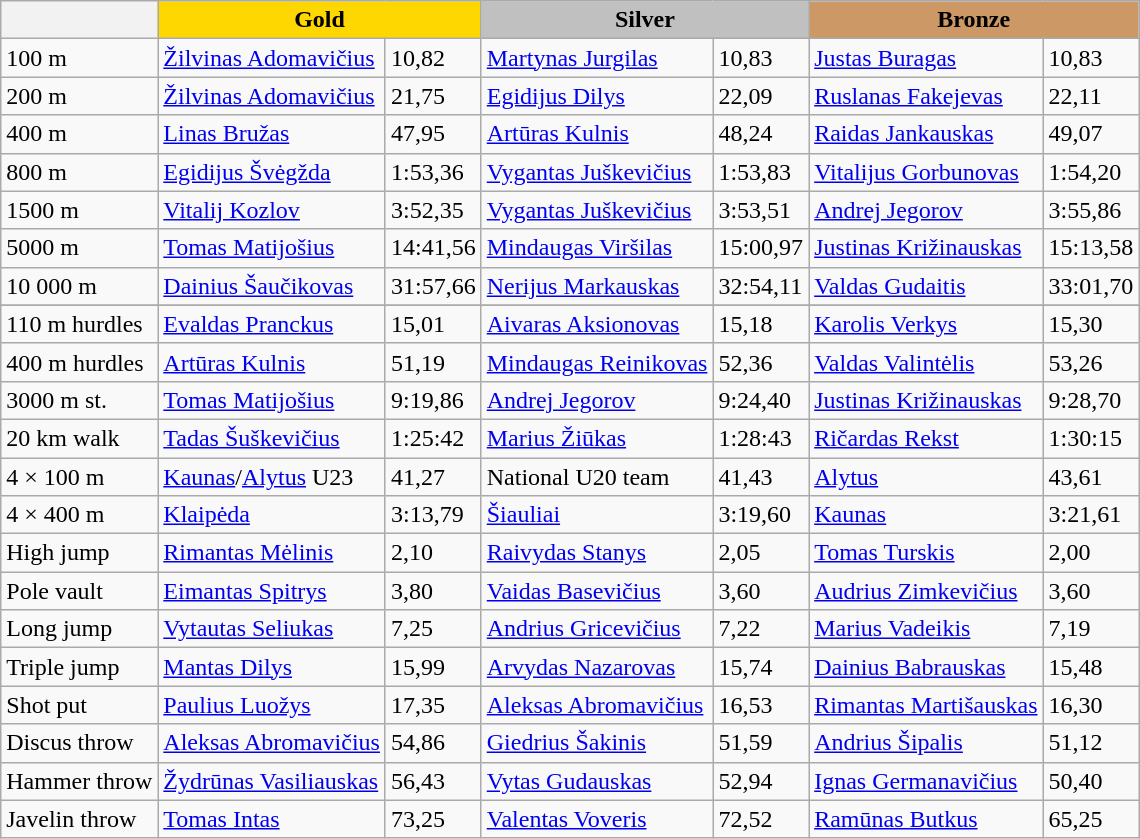<table class="wikitable">
<tr>
<th></th>
<th style="background:gold;" colspan=2>Gold</th>
<th style="background:silver;" colspan=2>Silver</th>
<th style="background:#CC9966;" colspan=2>Bronze</th>
</tr>
<tr>
<td>100 m</td>
<td><a href='#'>Žilvinas Adomavičius</a></td>
<td>10,82</td>
<td><a href='#'>Martynas Jurgilas</a></td>
<td>10,83</td>
<td><a href='#'>Justas Buragas</a></td>
<td>10,83</td>
</tr>
<tr>
<td>200 m</td>
<td><a href='#'>Žilvinas Adomavičius</a></td>
<td>21,75</td>
<td><a href='#'>Egidijus Dilys</a></td>
<td>22,09</td>
<td><a href='#'>Ruslanas Fakejevas</a></td>
<td>22,11</td>
</tr>
<tr>
<td>400 m</td>
<td><a href='#'>Linas Bružas</a></td>
<td>47,95</td>
<td><a href='#'>Artūras Kulnis</a></td>
<td>48,24</td>
<td><a href='#'>Raidas Jankauskas</a></td>
<td>49,07</td>
</tr>
<tr>
<td>800 m</td>
<td><a href='#'>Egidijus Švėgžda</a></td>
<td>1:53,36</td>
<td><a href='#'>Vygantas Juškevičius</a></td>
<td>1:53,83</td>
<td><a href='#'>Vitalijus Gorbunovas</a></td>
<td>1:54,20</td>
</tr>
<tr>
<td>1500 m</td>
<td><a href='#'>Vitalij Kozlov</a></td>
<td>3:52,35</td>
<td><a href='#'>Vygantas Juškevičius</a></td>
<td>3:53,51</td>
<td><a href='#'>Andrej Jegorov</a></td>
<td>3:55,86</td>
</tr>
<tr>
<td>5000 m</td>
<td><a href='#'>Tomas Matijošius</a></td>
<td>14:41,56</td>
<td><a href='#'>Mindaugas Viršilas</a></td>
<td>15:00,97</td>
<td><a href='#'>Justinas Križinauskas</a></td>
<td>15:13,58</td>
</tr>
<tr>
<td>10 000 m</td>
<td><a href='#'>Dainius Šaučikovas</a></td>
<td>31:57,66</td>
<td><a href='#'>Nerijus Markauskas</a></td>
<td>32:54,11</td>
<td><a href='#'>Valdas Gudaitis</a></td>
<td>33:01,70</td>
</tr>
<tr>
</tr>
<tr>
<td>110 m hurdles</td>
<td><a href='#'>Evaldas Pranckus</a></td>
<td>15,01</td>
<td><a href='#'>Aivaras Aksionovas</a></td>
<td>15,18</td>
<td><a href='#'>Karolis Verkys</a></td>
<td>15,30</td>
</tr>
<tr>
<td>400 m hurdles</td>
<td><a href='#'>Artūras Kulnis</a></td>
<td>51,19</td>
<td><a href='#'>Mindaugas Reinikovas</a></td>
<td>52,36</td>
<td><a href='#'>Valdas Valintėlis</a></td>
<td>53,26</td>
</tr>
<tr>
<td>3000 m st.</td>
<td><a href='#'>Tomas Matijošius</a></td>
<td>9:19,86</td>
<td><a href='#'>Andrej Jegorov</a></td>
<td>9:24,40</td>
<td><a href='#'>Justinas Križinauskas</a></td>
<td>9:28,70</td>
</tr>
<tr>
<td>20 km walk</td>
<td><a href='#'>Tadas Šuškevičius</a></td>
<td>1:25:42</td>
<td><a href='#'>Marius Žiūkas</a></td>
<td>1:28:43</td>
<td><a href='#'>Ričardas Rekst</a></td>
<td>1:30:15</td>
</tr>
<tr>
<td>4 × 100 m</td>
<td><a href='#'>Kaunas</a>/<a href='#'>Alytus</a> U23</td>
<td>41,27</td>
<td>National U20 team</td>
<td>41,43</td>
<td><a href='#'>Alytus</a></td>
<td>43,61</td>
</tr>
<tr>
<td>4 × 400 m</td>
<td><a href='#'>Klaipėda</a></td>
<td>3:13,79</td>
<td><a href='#'>Šiauliai</a></td>
<td>3:19,60</td>
<td><a href='#'>Kaunas</a></td>
<td>3:21,61</td>
</tr>
<tr>
<td>High jump</td>
<td><a href='#'>Rimantas Mėlinis</a></td>
<td>2,10</td>
<td><a href='#'>Raivydas Stanys</a></td>
<td>2,05</td>
<td><a href='#'>Tomas Turskis</a></td>
<td>2,00</td>
</tr>
<tr>
<td>Pole vault</td>
<td><a href='#'>Eimantas Spitrys</a></td>
<td>3,80</td>
<td><a href='#'>Vaidas Basevičius</a></td>
<td>3,60</td>
<td><a href='#'>Audrius Zimkevičius</a></td>
<td>3,60</td>
</tr>
<tr>
<td>Long jump</td>
<td><a href='#'>Vytautas Seliukas</a></td>
<td>7,25</td>
<td><a href='#'>Andrius Gricevičius</a></td>
<td>7,22</td>
<td><a href='#'>Marius Vadeikis</a></td>
<td>7,19</td>
</tr>
<tr>
<td>Triple jump</td>
<td><a href='#'>Mantas Dilys</a></td>
<td>15,99</td>
<td><a href='#'>Arvydas Nazarovas</a></td>
<td>15,74</td>
<td><a href='#'>Dainius Babrauskas</a></td>
<td>15,48</td>
</tr>
<tr>
<td>Shot put</td>
<td><a href='#'>Paulius Luožys</a></td>
<td>17,35</td>
<td><a href='#'>Aleksas Abromavičius</a></td>
<td>16,53</td>
<td><a href='#'>Rimantas Martišauskas</a></td>
<td>16,30</td>
</tr>
<tr>
<td>Discus throw</td>
<td><a href='#'>Aleksas Abromavičius</a></td>
<td>54,86</td>
<td><a href='#'>Giedrius Šakinis</a></td>
<td>51,59</td>
<td><a href='#'>Andrius Šipalis</a></td>
<td>51,12</td>
</tr>
<tr>
<td>Hammer throw</td>
<td><a href='#'>Žydrūnas Vasiliauskas</a></td>
<td>56,43</td>
<td><a href='#'>Vytas Gudauskas</a></td>
<td>52,94</td>
<td><a href='#'>Ignas Germanavičius</a></td>
<td>50,40</td>
</tr>
<tr>
<td>Javelin throw</td>
<td><a href='#'>Tomas Intas</a></td>
<td>73,25</td>
<td><a href='#'>Valentas Voveris</a></td>
<td>72,52</td>
<td><a href='#'>Ramūnas Butkus</a></td>
<td>65,25</td>
</tr>
</table>
